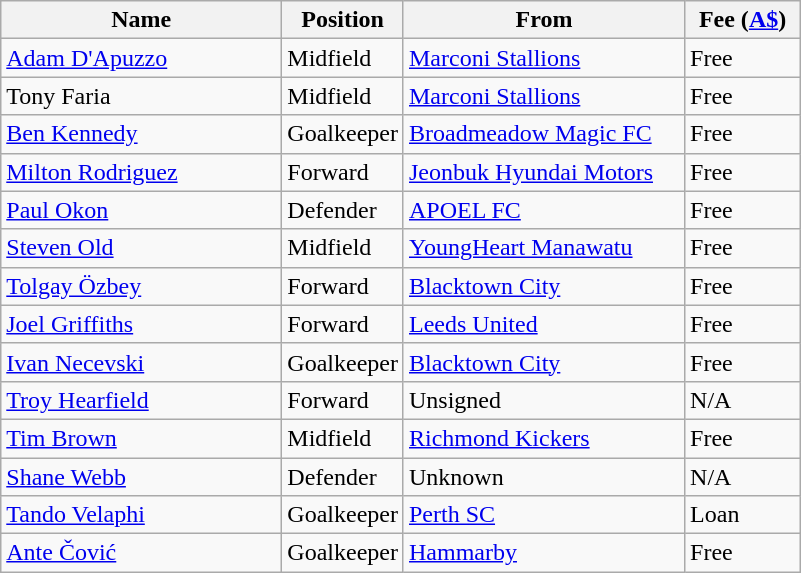<table class="wikitable">
<tr>
<th width=180>Name</th>
<th width=70>Position</th>
<th width=180>From</th>
<th width=70>Fee (<a href='#'>A$</a>)</th>
</tr>
<tr>
<td> <a href='#'>Adam D'Apuzzo</a></td>
<td>Midfield</td>
<td> <a href='#'>Marconi Stallions</a></td>
<td>Free</td>
</tr>
<tr>
<td> Tony Faria</td>
<td>Midfield</td>
<td> <a href='#'>Marconi Stallions</a></td>
<td>Free</td>
</tr>
<tr>
<td> <a href='#'>Ben Kennedy</a></td>
<td>Goalkeeper</td>
<td> <a href='#'>Broadmeadow Magic FC</a></td>
<td>Free</td>
</tr>
<tr>
<td> <a href='#'>Milton Rodriguez</a></td>
<td>Forward</td>
<td> <a href='#'>Jeonbuk Hyundai Motors</a></td>
<td>Free</td>
</tr>
<tr>
<td> <a href='#'>Paul Okon</a></td>
<td>Defender</td>
<td> <a href='#'>APOEL FC</a></td>
<td>Free</td>
</tr>
<tr>
<td> <a href='#'>Steven Old</a></td>
<td>Midfield</td>
<td> <a href='#'>YoungHeart Manawatu</a></td>
<td>Free</td>
</tr>
<tr>
<td> <a href='#'>Tolgay Özbey</a></td>
<td>Forward</td>
<td> <a href='#'>Blacktown City</a></td>
<td>Free</td>
</tr>
<tr>
<td> <a href='#'>Joel Griffiths</a></td>
<td>Forward</td>
<td> <a href='#'>Leeds United</a></td>
<td>Free</td>
</tr>
<tr>
<td> <a href='#'>Ivan Necevski</a></td>
<td>Goalkeeper</td>
<td> <a href='#'>Blacktown City</a></td>
<td>Free</td>
</tr>
<tr>
<td> <a href='#'>Troy Hearfield</a></td>
<td>Forward</td>
<td>Unsigned</td>
<td>N/A</td>
</tr>
<tr>
<td> <a href='#'>Tim Brown</a></td>
<td>Midfield</td>
<td> <a href='#'>Richmond Kickers</a></td>
<td>Free</td>
</tr>
<tr>
<td> <a href='#'>Shane Webb</a></td>
<td>Defender</td>
<td>Unknown</td>
<td>N/A</td>
</tr>
<tr>
<td> <a href='#'>Tando Velaphi</a></td>
<td>Goalkeeper</td>
<td> <a href='#'>Perth SC</a></td>
<td>Loan</td>
</tr>
<tr>
<td> <a href='#'>Ante Čović</a></td>
<td>Goalkeeper</td>
<td> <a href='#'>Hammarby</a></td>
<td>Free</td>
</tr>
</table>
